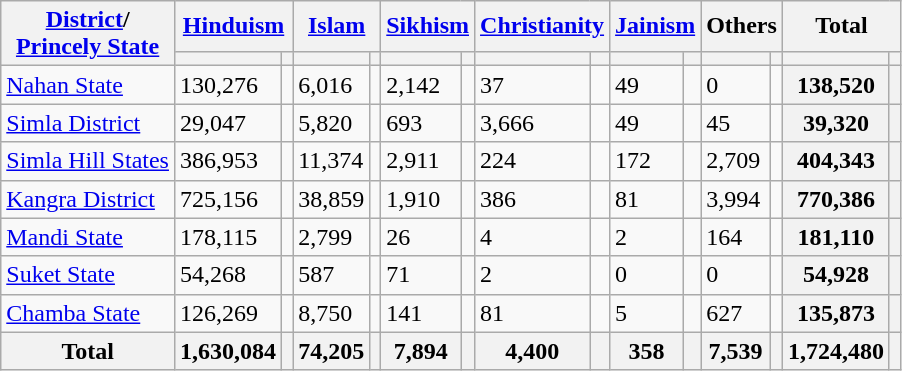<table class="wikitable sortable">
<tr>
<th rowspan="2"><a href='#'>District</a>/<br><a href='#'>Princely State</a></th>
<th colspan="2"><a href='#'>Hinduism</a> </th>
<th colspan="2"><a href='#'>Islam</a> </th>
<th colspan="2"><a href='#'>Sikhism</a> </th>
<th colspan="2"><a href='#'>Christianity</a> </th>
<th colspan="2"><a href='#'>Jainism</a> </th>
<th colspan="2">Others</th>
<th colspan="2">Total</th>
</tr>
<tr>
<th><a href='#'></a></th>
<th></th>
<th></th>
<th></th>
<th></th>
<th></th>
<th></th>
<th></th>
<th></th>
<th></th>
<th></th>
<th></th>
<th></th>
<th></th>
</tr>
<tr>
<td><a href='#'>Nahan State</a></td>
<td>130,276</td>
<td></td>
<td>6,016</td>
<td></td>
<td>2,142</td>
<td></td>
<td>37</td>
<td></td>
<td>49</td>
<td></td>
<td>0</td>
<td></td>
<th>138,520</th>
<th></th>
</tr>
<tr>
<td><a href='#'>Simla District</a></td>
<td>29,047</td>
<td></td>
<td>5,820</td>
<td></td>
<td>693</td>
<td></td>
<td>3,666</td>
<td></td>
<td>49</td>
<td></td>
<td>45</td>
<td></td>
<th>39,320</th>
<th></th>
</tr>
<tr>
<td><a href='#'>Simla Hill States</a></td>
<td>386,953</td>
<td></td>
<td>11,374</td>
<td></td>
<td>2,911</td>
<td></td>
<td>224</td>
<td></td>
<td>172</td>
<td></td>
<td>2,709</td>
<td></td>
<th>404,343</th>
<th></th>
</tr>
<tr>
<td><a href='#'>Kangra District</a></td>
<td>725,156</td>
<td></td>
<td>38,859</td>
<td></td>
<td>1,910</td>
<td></td>
<td>386</td>
<td></td>
<td>81</td>
<td></td>
<td>3,994</td>
<td></td>
<th>770,386</th>
<th></th>
</tr>
<tr>
<td><a href='#'>Mandi State</a></td>
<td>178,115</td>
<td></td>
<td>2,799</td>
<td></td>
<td>26</td>
<td></td>
<td>4</td>
<td></td>
<td>2</td>
<td></td>
<td>164</td>
<td></td>
<th>181,110</th>
<th></th>
</tr>
<tr>
<td><a href='#'>Suket State</a></td>
<td>54,268</td>
<td></td>
<td>587</td>
<td></td>
<td>71</td>
<td></td>
<td>2</td>
<td></td>
<td>0</td>
<td></td>
<td>0</td>
<td></td>
<th>54,928</th>
<th></th>
</tr>
<tr>
<td><a href='#'>Chamba State</a></td>
<td>126,269</td>
<td></td>
<td>8,750</td>
<td></td>
<td>141</td>
<td></td>
<td>81</td>
<td></td>
<td>5</td>
<td></td>
<td>627</td>
<td></td>
<th>135,873</th>
<th></th>
</tr>
<tr>
<th>Total</th>
<th>1,630,084</th>
<th></th>
<th>74,205</th>
<th></th>
<th>7,894</th>
<th></th>
<th>4,400</th>
<th></th>
<th>358</th>
<th></th>
<th>7,539</th>
<th></th>
<th>1,724,480</th>
<th></th>
</tr>
</table>
